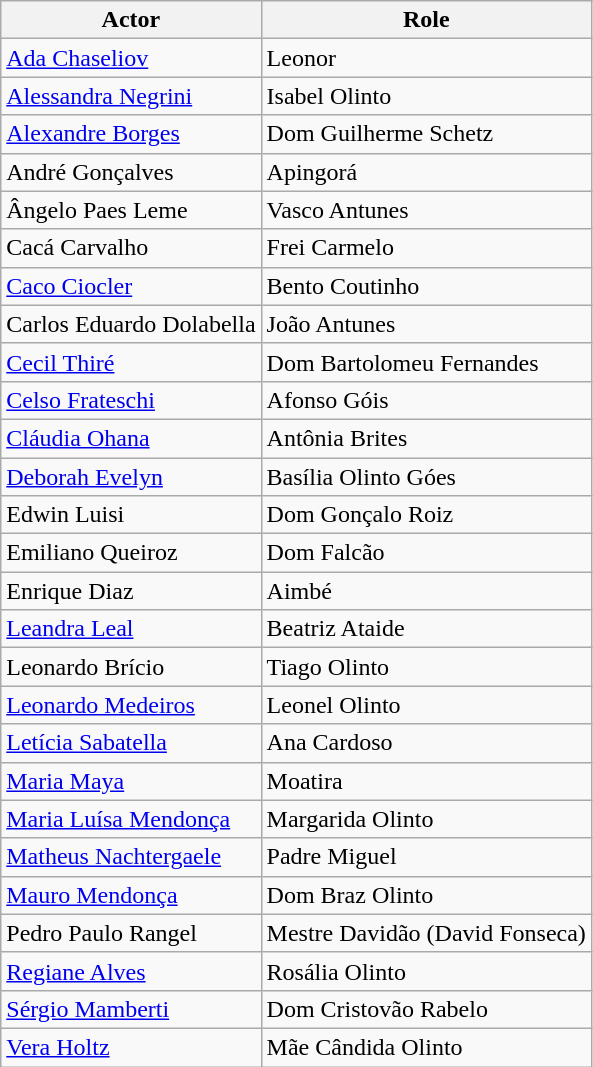<table class="wikitable sortable">
<tr>
<th>Actor</th>
<th>Role</th>
</tr>
<tr>
<td><a href='#'>Ada Chaseliov</a></td>
<td>Leonor</td>
</tr>
<tr>
<td><a href='#'>Alessandra Negrini</a></td>
<td>Isabel Olinto</td>
</tr>
<tr>
<td><a href='#'>Alexandre Borges</a></td>
<td>Dom Guilherme Schetz</td>
</tr>
<tr>
<td>André Gonçalves</td>
<td>Apingorá</td>
</tr>
<tr>
<td>Ângelo Paes Leme</td>
<td>Vasco Antunes</td>
</tr>
<tr>
<td>Cacá Carvalho</td>
<td>Frei Carmelo</td>
</tr>
<tr>
<td><a href='#'>Caco Ciocler</a></td>
<td>Bento Coutinho</td>
</tr>
<tr>
<td>Carlos Eduardo Dolabella</td>
<td>João Antunes</td>
</tr>
<tr>
<td><a href='#'>Cecil Thiré</a></td>
<td>Dom Bartolomeu Fernandes</td>
</tr>
<tr>
<td><a href='#'>Celso Frateschi</a></td>
<td>Afonso Góis</td>
</tr>
<tr>
<td><a href='#'>Cláudia Ohana</a></td>
<td>Antônia Brites</td>
</tr>
<tr>
<td><a href='#'>Deborah Evelyn</a></td>
<td>Basília Olinto Góes</td>
</tr>
<tr>
<td>Edwin Luisi</td>
<td>Dom Gonçalo Roiz</td>
</tr>
<tr>
<td>Emiliano Queiroz</td>
<td>Dom Falcão</td>
</tr>
<tr>
<td>Enrique Diaz</td>
<td>Aimbé</td>
</tr>
<tr>
<td><a href='#'>Leandra Leal</a></td>
<td>Beatriz Ataide</td>
</tr>
<tr>
<td>Leonardo Brício</td>
<td>Tiago Olinto</td>
</tr>
<tr>
<td><a href='#'>Leonardo Medeiros</a></td>
<td>Leonel Olinto</td>
</tr>
<tr>
<td><a href='#'>Letícia Sabatella</a></td>
<td>Ana Cardoso</td>
</tr>
<tr>
<td><a href='#'>Maria Maya</a></td>
<td>Moatira</td>
</tr>
<tr>
<td><a href='#'>Maria Luísa Mendonça</a></td>
<td>Margarida Olinto</td>
</tr>
<tr>
<td><a href='#'>Matheus Nachtergaele</a></td>
<td>Padre Miguel</td>
</tr>
<tr>
<td><a href='#'>Mauro Mendonça</a></td>
<td>Dom Braz Olinto</td>
</tr>
<tr>
<td>Pedro Paulo Rangel</td>
<td>Mestre Davidão (David Fonseca)</td>
</tr>
<tr>
<td><a href='#'>Regiane Alves</a></td>
<td>Rosália Olinto</td>
</tr>
<tr>
<td><a href='#'>Sérgio Mamberti</a></td>
<td>Dom Cristovão Rabelo</td>
</tr>
<tr>
<td><a href='#'>Vera Holtz</a></td>
<td>Mãe Cândida Olinto</td>
</tr>
</table>
